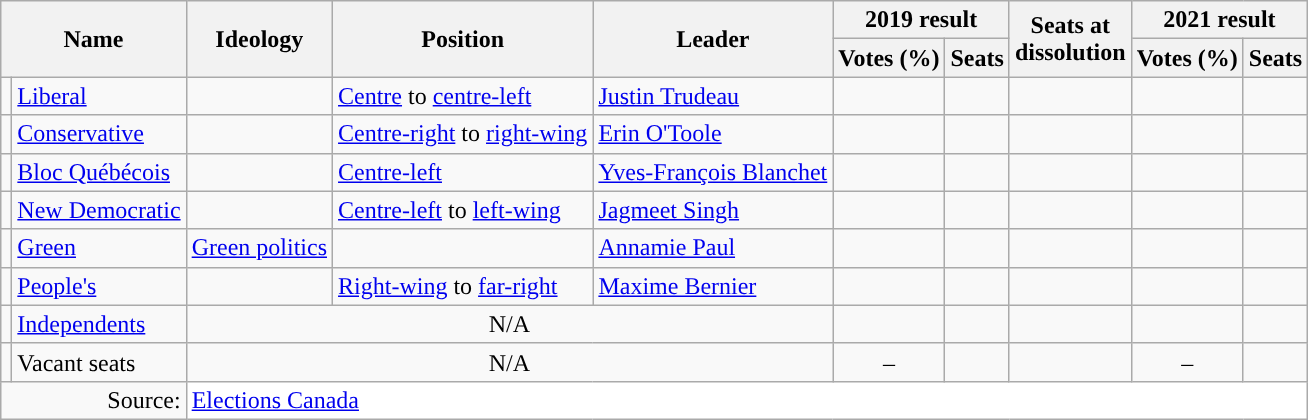<table class="wikitable">
<tr>
<th colspan="2" rowspan="2">Name</th>
<th rowspan="2">Ideology</th>
<th rowspan="2">Position</th>
<th rowspan="2">Leader</th>
<th colspan="2">2019 result</th>
<th rowspan="2">Seats at<br>dissolution</th>
<th colspan="2">2021 result</th>
</tr>
<tr>
<th>Votes (%)</th>
<th>Seats</th>
<th>Votes (%)</th>
<th>Seats</th>
</tr>
<tr>
<td style="background:"></td>
<td><a href='#'>Liberal</a></td>
<td></td>
<td><a href='#'>Centre</a> to <a href='#'>centre-left</a></td>
<td><a href='#'>Justin Trudeau</a></td>
<td></td>
<td></td>
<td></td>
<td></td>
<td></td>
</tr>
<tr>
<td style="background:"></td>
<td><a href='#'>Conservative</a></td>
<td></td>
<td><a href='#'>Centre-right</a> to <a href='#'>right-wing</a></td>
<td><a href='#'>Erin O'Toole</a></td>
<td></td>
<td></td>
<td></td>
<td></td>
<td></td>
</tr>
<tr>
<td style="background:"></td>
<td><a href='#'>Bloc Québécois</a></td>
<td></td>
<td><a href='#'>Centre-left</a></td>
<td><a href='#'>Yves-François Blanchet</a></td>
<td></td>
<td></td>
<td></td>
<td></td>
<td></td>
</tr>
<tr>
<td style="background:"></td>
<td><a href='#'>New Democratic</a></td>
<td></td>
<td><a href='#'>Centre-left</a> to <a href='#'>left-wing</a></td>
<td><a href='#'>Jagmeet Singh</a></td>
<td></td>
<td></td>
<td></td>
<td></td>
<td></td>
</tr>
<tr>
<td style="background:"></td>
<td><a href='#'>Green</a></td>
<td><a href='#'>Green politics</a></td>
<td></td>
<td><a href='#'>Annamie Paul</a></td>
<td></td>
<td></td>
<td></td>
<td></td>
<td></td>
</tr>
<tr>
<td style="background:"></td>
<td><a href='#'>People's</a></td>
<td></td>
<td><a href='#'>Right-wing</a> to <a href='#'>far-right</a></td>
<td><a href='#'>Maxime Bernier</a></td>
<td></td>
<td></td>
<td></td>
<td></td>
<td></td>
</tr>
<tr>
<td style="background:"></td>
<td><a href='#'>Independents</a></td>
<td colspan="3" style="text-align:center;">N/A</td>
<td></td>
<td></td>
<td></td>
<td></td>
<td></td>
</tr>
<tr>
<td></td>
<td>Vacant seats</td>
<td colspan="3" style="text-align:center;">N/A</td>
<td style="text-align:center;">–</td>
<td></td>
<td></td>
<td style="text-align:center;">–</td>
<td></td>
</tr>
<tr>
<td colspan="2" style="text-align:right;">Source:</td>
<td colspan="8" style="background:#FFFFFF;"><a href='#'>Elections Canada</a></td>
</tr>
</table>
